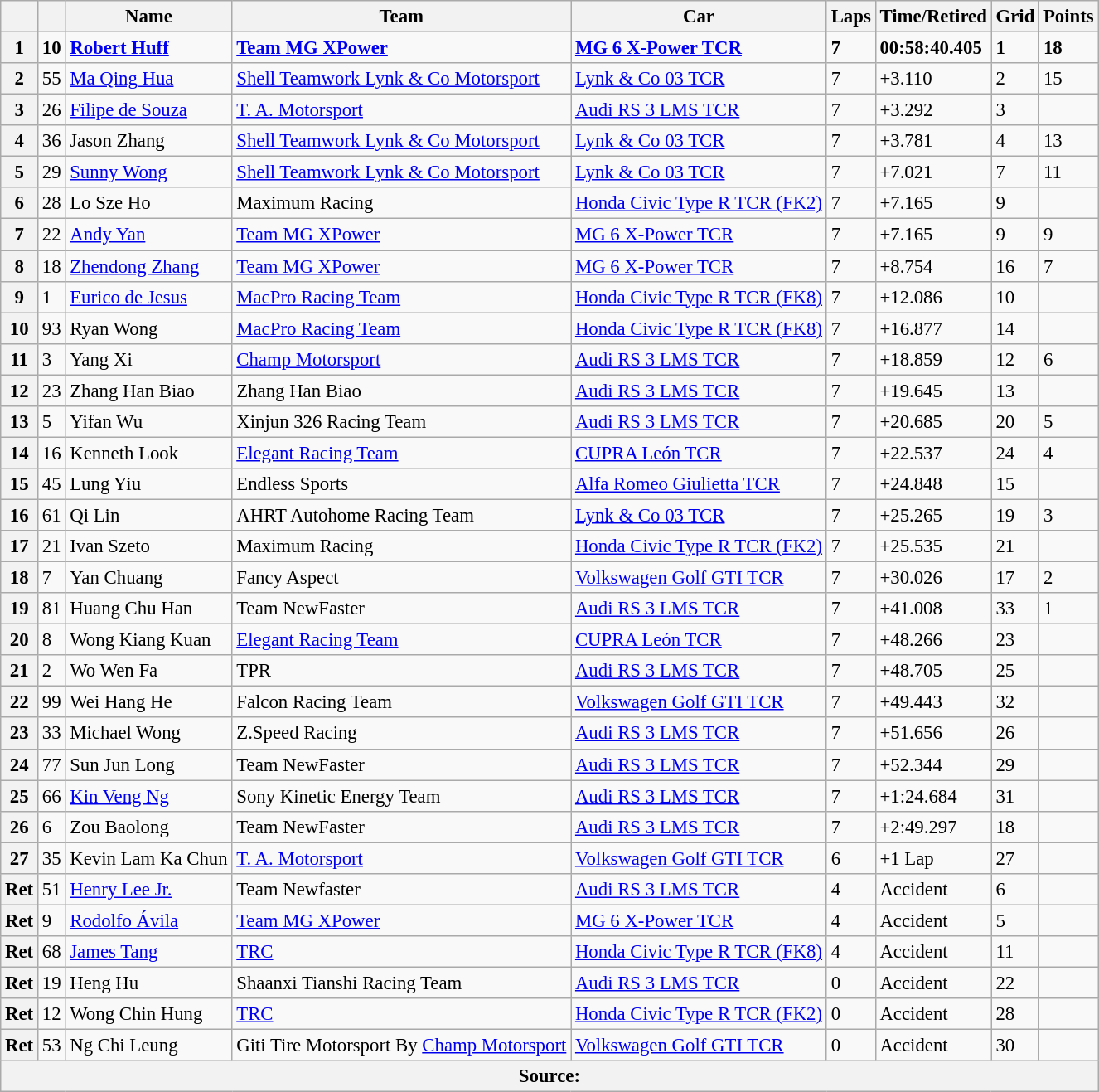<table class="wikitable sortable" style="font-size: 95%;">
<tr>
<th></th>
<th></th>
<th>Name</th>
<th>Team</th>
<th>Car</th>
<th>Laps</th>
<th>Time/Retired</th>
<th>Grid</th>
<th>Points</th>
</tr>
<tr>
<th>1</th>
<td><strong>10</strong></td>
<td><strong> <a href='#'>Robert Huff</a></strong></td>
<td><strong><a href='#'>Team MG XPower</a></strong></td>
<td><strong><a href='#'>MG 6 X-Power TCR</a></strong></td>
<td><strong>7</strong></td>
<td><strong>00:58:40.405</strong></td>
<td><strong>1</strong></td>
<td><strong>18</strong></td>
</tr>
<tr>
<th>2</th>
<td>55</td>
<td> <a href='#'>Ma Qing Hua</a></td>
<td><a href='#'>Shell Teamwork Lynk & Co Motorsport</a></td>
<td><a href='#'>Lynk & Co 03 TCR</a></td>
<td>7</td>
<td>+3.110</td>
<td>2</td>
<td>15</td>
</tr>
<tr>
<th>3</th>
<td>26</td>
<td> <a href='#'>Filipe de Souza</a></td>
<td><a href='#'>T. A. Motorsport</a></td>
<td><a href='#'>Audi RS 3 LMS TCR</a></td>
<td>7</td>
<td>+3.292</td>
<td>3</td>
<td></td>
</tr>
<tr>
<th>4</th>
<td>36</td>
<td> Jason Zhang</td>
<td><a href='#'>Shell Teamwork Lynk & Co Motorsport</a></td>
<td><a href='#'>Lynk & Co 03 TCR</a></td>
<td>7</td>
<td>+3.781</td>
<td>4</td>
<td>13</td>
</tr>
<tr>
<th>5</th>
<td>29</td>
<td> <a href='#'>Sunny Wong</a></td>
<td><a href='#'>Shell Teamwork Lynk & Co Motorsport</a></td>
<td><a href='#'>Lynk & Co 03 TCR</a></td>
<td>7</td>
<td>+7.021</td>
<td>7</td>
<td>11</td>
</tr>
<tr>
<th>6</th>
<td>28</td>
<td> Lo Sze Ho</td>
<td>Maximum Racing</td>
<td><a href='#'>Honda Civic Type R TCR (FK2)</a></td>
<td>7</td>
<td>+7.165</td>
<td>9</td>
<td></td>
</tr>
<tr>
<th>7</th>
<td>22</td>
<td> <a href='#'>Andy Yan</a></td>
<td><a href='#'>Team MG XPower</a></td>
<td><a href='#'>MG 6 X-Power TCR</a></td>
<td>7</td>
<td>+7.165</td>
<td>9</td>
<td>9</td>
</tr>
<tr>
<th>8</th>
<td>18</td>
<td> <a href='#'>Zhendong Zhang</a></td>
<td><a href='#'>Team MG XPower</a></td>
<td><a href='#'>MG 6 X-Power TCR</a></td>
<td>7</td>
<td>+8.754</td>
<td>16</td>
<td>7</td>
</tr>
<tr>
<th>9</th>
<td>1</td>
<td> <a href='#'>Eurico de Jesus</a></td>
<td><a href='#'>MacPro Racing Team</a></td>
<td><a href='#'>Honda Civic Type R TCR (FK8)</a></td>
<td>7</td>
<td>+12.086</td>
<td>10</td>
<td></td>
</tr>
<tr>
<th>10</th>
<td>93</td>
<td> Ryan Wong</td>
<td><a href='#'>MacPro Racing Team</a></td>
<td><a href='#'>Honda Civic Type R TCR (FK8)</a></td>
<td>7</td>
<td>+16.877</td>
<td>14</td>
<td></td>
</tr>
<tr>
<th>11</th>
<td>3</td>
<td> Yang Xi</td>
<td><a href='#'>Champ Motorsport</a></td>
<td><a href='#'>Audi RS 3 LMS TCR</a></td>
<td>7</td>
<td>+18.859</td>
<td>12</td>
<td>6</td>
</tr>
<tr>
<th>12</th>
<td>23</td>
<td> Zhang Han Biao</td>
<td>Zhang Han Biao</td>
<td><a href='#'>Audi RS 3 LMS TCR</a></td>
<td>7</td>
<td>+19.645</td>
<td>13</td>
<td></td>
</tr>
<tr>
<th>13</th>
<td>5</td>
<td> Yifan Wu</td>
<td>Xinjun 326 Racing Team</td>
<td><a href='#'>Audi RS 3 LMS TCR</a></td>
<td>7</td>
<td>+20.685</td>
<td>20</td>
<td>5</td>
</tr>
<tr>
<th>14</th>
<td>16</td>
<td> Kenneth Look</td>
<td><a href='#'>Elegant Racing Team</a></td>
<td><a href='#'>CUPRA León TCR</a></td>
<td>7</td>
<td>+22.537</td>
<td>24</td>
<td>4</td>
</tr>
<tr>
<th>15</th>
<td>45</td>
<td> Lung Yiu</td>
<td>Endless Sports</td>
<td><a href='#'>Alfa Romeo Giulietta TCR</a></td>
<td>7</td>
<td>+24.848</td>
<td>15</td>
<td></td>
</tr>
<tr>
<th>16</th>
<td>61</td>
<td> Qi Lin</td>
<td>AHRT Autohome Racing Team</td>
<td><a href='#'>Lynk & Co 03 TCR</a></td>
<td>7</td>
<td>+25.265</td>
<td>19</td>
<td>3</td>
</tr>
<tr>
<th>17</th>
<td>21</td>
<td> Ivan Szeto</td>
<td>Maximum Racing</td>
<td><a href='#'>Honda Civic Type R TCR (FK2)</a></td>
<td>7</td>
<td>+25.535</td>
<td>21</td>
<td></td>
</tr>
<tr>
<th>18</th>
<td>7</td>
<td> Yan Chuang</td>
<td>Fancy Aspect</td>
<td><a href='#'>Volkswagen Golf GTI TCR</a></td>
<td>7</td>
<td>+30.026</td>
<td>17</td>
<td>2</td>
</tr>
<tr>
<th>19</th>
<td>81</td>
<td> Huang Chu Han</td>
<td>Team NewFaster</td>
<td><a href='#'>Audi RS 3 LMS TCR</a></td>
<td>7</td>
<td>+41.008</td>
<td>33</td>
<td>1</td>
</tr>
<tr>
<th>20</th>
<td>8</td>
<td> Wong Kiang Kuan</td>
<td><a href='#'>Elegant Racing Team</a></td>
<td><a href='#'>CUPRA León TCR</a></td>
<td>7</td>
<td>+48.266</td>
<td>23</td>
<td></td>
</tr>
<tr>
<th>21</th>
<td>2</td>
<td> Wo Wen Fa</td>
<td>TPR</td>
<td><a href='#'>Audi RS 3 LMS TCR</a></td>
<td>7</td>
<td>+48.705</td>
<td>25</td>
<td></td>
</tr>
<tr>
<th>22</th>
<td>99</td>
<td> Wei Hang He</td>
<td>Falcon Racing Team</td>
<td><a href='#'>Volkswagen Golf GTI TCR</a></td>
<td>7</td>
<td>+49.443</td>
<td>32</td>
<td></td>
</tr>
<tr>
<th>23</th>
<td>33</td>
<td> Michael Wong</td>
<td>Z.Speed Racing</td>
<td><a href='#'>Audi RS 3 LMS TCR</a></td>
<td>7</td>
<td>+51.656</td>
<td>26</td>
<td></td>
</tr>
<tr>
<th>24</th>
<td>77</td>
<td> Sun Jun Long</td>
<td>Team NewFaster</td>
<td><a href='#'>Audi RS 3 LMS TCR</a></td>
<td>7</td>
<td>+52.344</td>
<td>29</td>
<td></td>
</tr>
<tr>
<th>25</th>
<td>66</td>
<td> <a href='#'>Kin Veng Ng</a></td>
<td>Sony Kinetic Energy Team</td>
<td><a href='#'>Audi RS 3 LMS TCR</a></td>
<td>7</td>
<td>+1:24.684</td>
<td>31</td>
<td></td>
</tr>
<tr>
<th>26</th>
<td>6</td>
<td> Zou Baolong</td>
<td>Team NewFaster</td>
<td><a href='#'>Audi RS 3 LMS TCR</a></td>
<td>7</td>
<td>+2:49.297</td>
<td>18</td>
<td></td>
</tr>
<tr>
<th>27</th>
<td>35</td>
<td> Kevin Lam Ka Chun</td>
<td><a href='#'>T. A. Motorsport</a></td>
<td><a href='#'>Volkswagen Golf GTI TCR</a></td>
<td>6</td>
<td>+1 Lap</td>
<td>27</td>
<td></td>
</tr>
<tr>
<th>Ret</th>
<td>51</td>
<td> <a href='#'>Henry Lee Jr.</a></td>
<td>Team Newfaster</td>
<td><a href='#'>Audi RS 3 LMS TCR</a></td>
<td>4</td>
<td>Accident</td>
<td>6</td>
<td></td>
</tr>
<tr>
<th>Ret</th>
<td>9</td>
<td> <a href='#'>Rodolfo Ávila</a></td>
<td><a href='#'>Team MG XPower</a></td>
<td><a href='#'>MG 6 X-Power TCR</a></td>
<td>4</td>
<td>Accident</td>
<td>5</td>
<td></td>
</tr>
<tr>
<th>Ret</th>
<td>68</td>
<td> <a href='#'>James Tang</a></td>
<td><a href='#'>TRC</a></td>
<td><a href='#'>Honda Civic Type R TCR (FK8)</a></td>
<td>4</td>
<td>Accident</td>
<td>11</td>
<td></td>
</tr>
<tr>
<th>Ret</th>
<td>19</td>
<td> Heng Hu</td>
<td>Shaanxi Tianshi Racing Team</td>
<td><a href='#'>Audi RS 3 LMS TCR</a></td>
<td>0</td>
<td>Accident</td>
<td>22</td>
<td></td>
</tr>
<tr>
<th>Ret</th>
<td>12</td>
<td> Wong Chin Hung</td>
<td><a href='#'>TRC</a></td>
<td><a href='#'>Honda Civic Type R TCR (FK2)</a></td>
<td>0</td>
<td>Accident</td>
<td>28</td>
<td></td>
</tr>
<tr>
<th>Ret</th>
<td>53</td>
<td> Ng Chi Leung</td>
<td>Giti Tire Motorsport By <a href='#'>Champ Motorsport</a></td>
<td><a href='#'>Volkswagen Golf GTI TCR</a></td>
<td>0</td>
<td>Accident</td>
<td>30</td>
<td></td>
</tr>
<tr>
<th colspan=9>Source:</th>
</tr>
</table>
